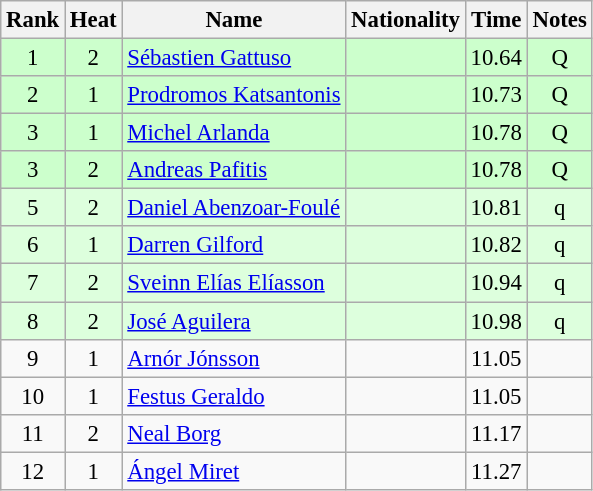<table class="wikitable sortable" style="text-align:center; font-size:95%">
<tr>
<th>Rank</th>
<th>Heat</th>
<th>Name</th>
<th>Nationality</th>
<th>Time</th>
<th>Notes</th>
</tr>
<tr bgcolor=ccffcc>
<td>1</td>
<td>2</td>
<td align=left><a href='#'>Sébastien Gattuso</a></td>
<td align=left></td>
<td>10.64</td>
<td>Q</td>
</tr>
<tr bgcolor=ccffcc>
<td>2</td>
<td>1</td>
<td align=left><a href='#'>Prodromos Katsantonis</a></td>
<td align=left></td>
<td>10.73</td>
<td>Q</td>
</tr>
<tr bgcolor=ccffcc>
<td>3</td>
<td>1</td>
<td align=left><a href='#'>Michel Arlanda</a></td>
<td align=left></td>
<td>10.78</td>
<td>Q</td>
</tr>
<tr bgcolor=ccffcc>
<td>3</td>
<td>2</td>
<td align=left><a href='#'>Andreas Pafitis</a></td>
<td align=left></td>
<td>10.78</td>
<td>Q</td>
</tr>
<tr bgcolor=ddffdd>
<td>5</td>
<td>2</td>
<td align=left><a href='#'>Daniel Abenzoar-Foulé</a></td>
<td align=left></td>
<td>10.81</td>
<td>q</td>
</tr>
<tr bgcolor=ddffdd>
<td>6</td>
<td>1</td>
<td align=left><a href='#'>Darren Gilford</a></td>
<td align=left></td>
<td>10.82</td>
<td>q</td>
</tr>
<tr bgcolor=ddffdd>
<td>7</td>
<td>2</td>
<td align=left><a href='#'>Sveinn Elías Elíasson</a></td>
<td align=left></td>
<td>10.94</td>
<td>q</td>
</tr>
<tr bgcolor=ddffdd>
<td>8</td>
<td>2</td>
<td align=left><a href='#'>José Aguilera</a></td>
<td align=left></td>
<td>10.98</td>
<td>q</td>
</tr>
<tr>
<td>9</td>
<td>1</td>
<td align=left><a href='#'>Arnór Jónsson</a></td>
<td align=left></td>
<td>11.05</td>
<td></td>
</tr>
<tr>
<td>10</td>
<td>1</td>
<td align=left><a href='#'>Festus Geraldo</a></td>
<td align=left></td>
<td>11.05</td>
<td></td>
</tr>
<tr>
<td>11</td>
<td>2</td>
<td align=left><a href='#'>Neal Borg</a></td>
<td align=left></td>
<td>11.17</td>
<td></td>
</tr>
<tr>
<td>12</td>
<td>1</td>
<td align=left><a href='#'>Ángel Miret</a></td>
<td align=left></td>
<td>11.27</td>
<td></td>
</tr>
</table>
